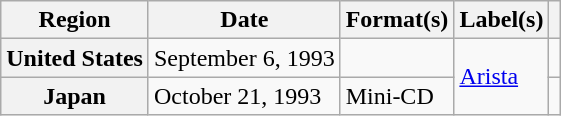<table class="wikitable plainrowheaders">
<tr>
<th scope="col">Region</th>
<th scope="col">Date</th>
<th scope="col">Format(s)</th>
<th scope="col">Label(s)</th>
<th scope="col"></th>
</tr>
<tr>
<th scope="row">United States</th>
<td>September 6, 1993</td>
<td></td>
<td rowspan="2"><a href='#'>Arista</a></td>
<td></td>
</tr>
<tr>
<th scope="row">Japan</th>
<td>October 21, 1993</td>
<td>Mini-CD</td>
<td></td>
</tr>
</table>
